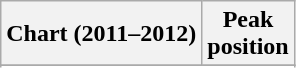<table class="wikitable sortable">
<tr>
<th>Chart (2011–2012)</th>
<th>Peak <br>position</th>
</tr>
<tr>
</tr>
<tr>
</tr>
<tr>
</tr>
</table>
